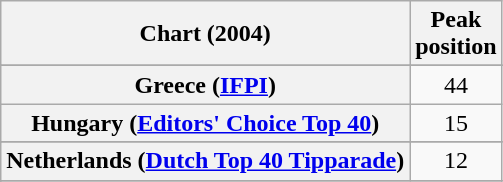<table class="wikitable sortable plainrowheaders" style="text-align:center">
<tr>
<th>Chart (2004)</th>
<th>Peak<br>position</th>
</tr>
<tr>
</tr>
<tr>
</tr>
<tr>
</tr>
<tr>
<th scope="row">Greece (<a href='#'>IFPI</a>)</th>
<td>44</td>
</tr>
<tr>
<th scope="row">Hungary (<a href='#'>Editors' Choice Top 40</a>)</th>
<td>15</td>
</tr>
<tr>
</tr>
<tr>
<th scope="row">Netherlands (<a href='#'>Dutch Top 40 Tipparade</a>)</th>
<td>12</td>
</tr>
<tr>
</tr>
<tr>
</tr>
<tr>
</tr>
<tr>
</tr>
<tr>
</tr>
<tr>
</tr>
<tr>
</tr>
</table>
